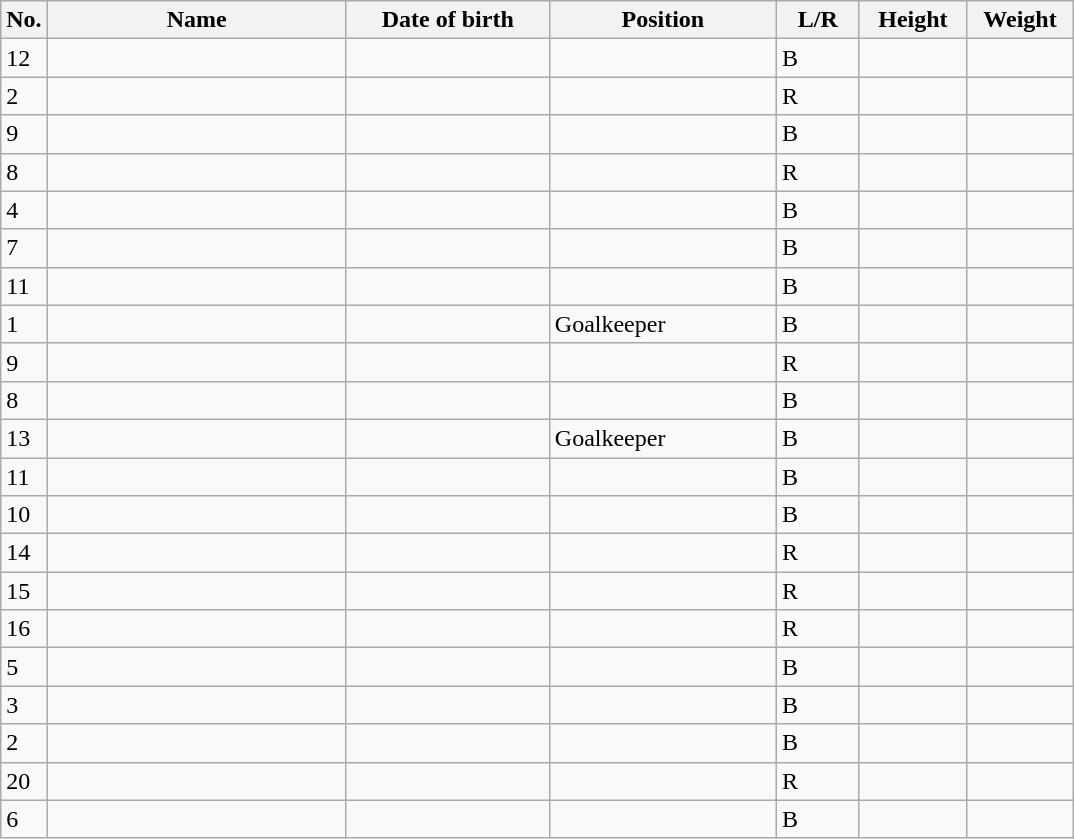<table class="wikitable sortable" style=font-size:100%; text-align:center;>
<tr>
<th>No.</th>
<th style=width:12em>Name</th>
<th style=width:8em>Date of birth</th>
<th style=width:9em>Position</th>
<th style=width:3em>L/R</th>
<th style=width:4em>Height</th>
<th style=width:4em>Weight</th>
</tr>
<tr>
<td>12</td>
<td align=left></td>
<td align=right></td>
<td></td>
<td>B</td>
<td></td>
<td></td>
</tr>
<tr>
<td>2</td>
<td align=left></td>
<td align=right></td>
<td></td>
<td>R</td>
<td></td>
<td></td>
</tr>
<tr>
<td>9</td>
<td align=left></td>
<td align=right></td>
<td></td>
<td>B</td>
<td></td>
<td></td>
</tr>
<tr>
<td>8</td>
<td align=left></td>
<td align=right></td>
<td></td>
<td>R</td>
<td></td>
<td></td>
</tr>
<tr>
<td>4</td>
<td align=left></td>
<td align=right></td>
<td></td>
<td>B</td>
<td></td>
<td></td>
</tr>
<tr>
<td>7</td>
<td align=left></td>
<td align=right></td>
<td></td>
<td>B</td>
<td></td>
<td></td>
</tr>
<tr>
<td>11</td>
<td align=left></td>
<td align=right></td>
<td></td>
<td>B</td>
<td></td>
<td></td>
</tr>
<tr>
<td>1</td>
<td align=left></td>
<td align=right></td>
<td>Goalkeeper</td>
<td>B</td>
<td></td>
<td></td>
</tr>
<tr>
<td>9</td>
<td align=left></td>
<td align=right></td>
<td></td>
<td>R</td>
<td></td>
<td></td>
</tr>
<tr>
<td>8</td>
<td align=left></td>
<td align=right></td>
<td></td>
<td>B</td>
<td></td>
<td></td>
</tr>
<tr>
<td>13</td>
<td align=left></td>
<td align=right></td>
<td>Goalkeeper</td>
<td>B</td>
<td></td>
<td></td>
</tr>
<tr>
<td>11</td>
<td align=left></td>
<td align=right></td>
<td></td>
<td>B</td>
<td></td>
<td></td>
</tr>
<tr>
<td>10</td>
<td align=left></td>
<td align=right></td>
<td></td>
<td>B</td>
<td></td>
<td></td>
</tr>
<tr>
<td>14</td>
<td align=left></td>
<td align=right></td>
<td></td>
<td>R</td>
<td></td>
<td></td>
</tr>
<tr>
<td>15</td>
<td align=left></td>
<td align=right></td>
<td></td>
<td>R</td>
<td></td>
<td></td>
</tr>
<tr>
<td>16</td>
<td align=left></td>
<td align=right></td>
<td></td>
<td>R</td>
<td></td>
<td></td>
</tr>
<tr>
<td>5</td>
<td align=left></td>
<td align=right></td>
<td></td>
<td>B</td>
<td></td>
<td></td>
</tr>
<tr>
<td>3</td>
<td align=left></td>
<td align=right></td>
<td></td>
<td>B</td>
<td></td>
<td></td>
</tr>
<tr>
<td>2</td>
<td align=left></td>
<td align=right></td>
<td></td>
<td>B</td>
<td></td>
<td></td>
</tr>
<tr>
<td>20</td>
<td align=left></td>
<td align=right></td>
<td></td>
<td>R</td>
<td></td>
<td></td>
</tr>
<tr>
<td>6</td>
<td align=left></td>
<td align=right></td>
<td></td>
<td>B</td>
<td></td>
<td></td>
</tr>
</table>
